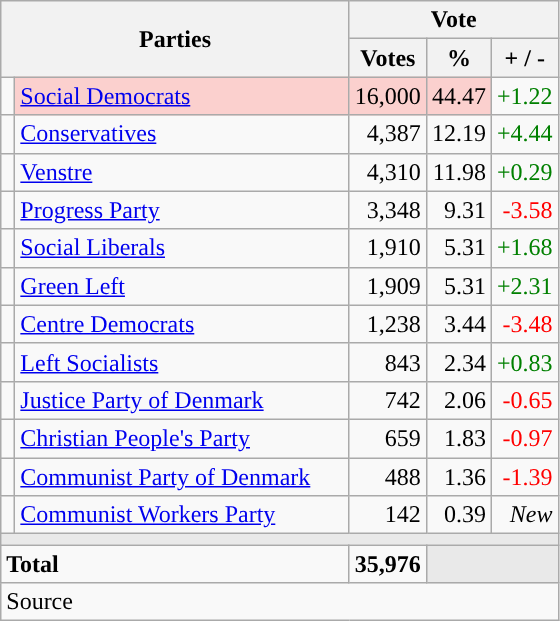<table class="wikitable" style="text-align:right;">
<tr>
<th style="text-align:centre;" rowspan="2" colspan="2" width="225">Parties</th>
<th colspan="3">Vote</th>
</tr>
<tr>
<th width="15">Votes</th>
<th width="15">%</th>
<th width="15">+ / -</th>
</tr>
<tr>
<td width="2" style="color:inherit;background:"></td>
<td bgcolor=#fbd0ce  align="left"><a href='#'>Social Democrats</a></td>
<td bgcolor=#fbd0ce>16,000</td>
<td bgcolor=#fbd0ce>44.47</td>
<td style=color:green;>+1.22</td>
</tr>
<tr>
<td width="2" style="color:inherit;background:"></td>
<td align="left"><a href='#'>Conservatives</a></td>
<td>4,387</td>
<td>12.19</td>
<td style=color:green;>+4.44</td>
</tr>
<tr>
<td width="2" style="color:inherit;background:"></td>
<td align="left"><a href='#'>Venstre</a></td>
<td>4,310</td>
<td>11.98</td>
<td style=color:green;>+0.29</td>
</tr>
<tr>
<td width="2" style="color:inherit;background:"></td>
<td align="left"><a href='#'>Progress Party</a></td>
<td>3,348</td>
<td>9.31</td>
<td style=color:red;>-3.58</td>
</tr>
<tr>
<td width="2" style="color:inherit;background:"></td>
<td align="left"><a href='#'>Social Liberals</a></td>
<td>1,910</td>
<td>5.31</td>
<td style=color:green;>+1.68</td>
</tr>
<tr>
<td width="2" style="color:inherit;background:"></td>
<td align="left"><a href='#'>Green Left</a></td>
<td>1,909</td>
<td>5.31</td>
<td style=color:green;>+2.31</td>
</tr>
<tr>
<td width="2" style="color:inherit;background:"></td>
<td align="left"><a href='#'>Centre Democrats</a></td>
<td>1,238</td>
<td>3.44</td>
<td style=color:red;>-3.48</td>
</tr>
<tr>
<td width="2" style="color:inherit;background:"></td>
<td align="left"><a href='#'>Left Socialists</a></td>
<td>843</td>
<td>2.34</td>
<td style=color:green;>+0.83</td>
</tr>
<tr>
<td width="2" style="color:inherit;background:"></td>
<td align="left"><a href='#'>Justice Party of Denmark</a></td>
<td>742</td>
<td>2.06</td>
<td style=color:red;>-0.65</td>
</tr>
<tr>
<td width="2" style="color:inherit;background:"></td>
<td align="left"><a href='#'>Christian People's Party</a></td>
<td>659</td>
<td>1.83</td>
<td style=color:red;>-0.97</td>
</tr>
<tr>
<td width="2" style="color:inherit;background:"></td>
<td align="left"><a href='#'>Communist Party of Denmark</a></td>
<td>488</td>
<td>1.36</td>
<td style=color:red;>-1.39</td>
</tr>
<tr>
<td width="2" style="color:inherit;background:"></td>
<td align="left"><a href='#'>Communist Workers Party</a></td>
<td>142</td>
<td>0.39</td>
<td><em>New</em></td>
</tr>
<tr>
<td colspan="7" bgcolor="#E9E9E9"></td>
</tr>
<tr>
<td align="left" colspan="2"><strong>Total</strong></td>
<td><strong>35,976</strong></td>
<td bgcolor="#E9E9E9" colspan="2"></td>
</tr>
<tr>
<td align="left" colspan="6">Source</td>
</tr>
</table>
